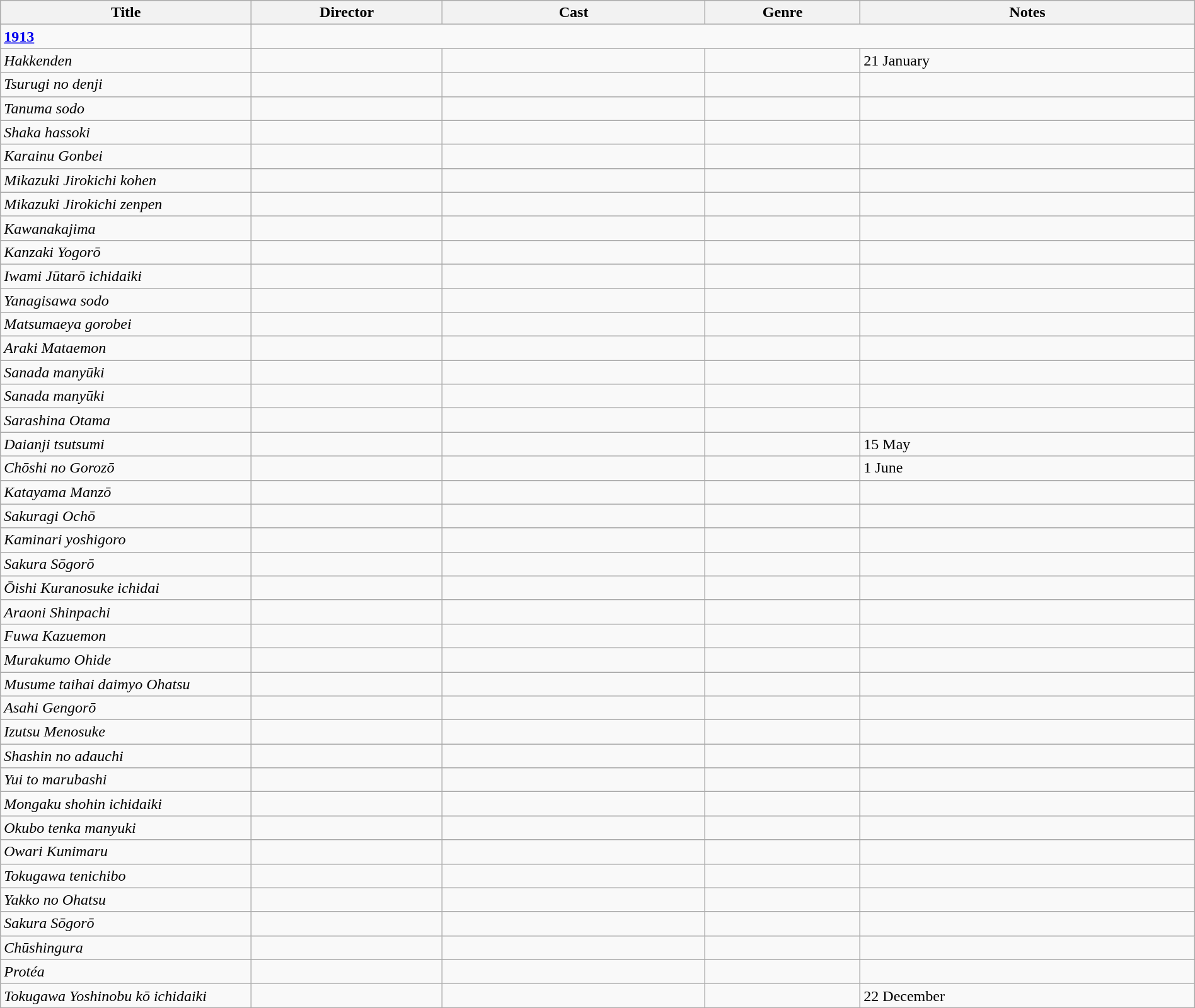<table class="wikitable" width= "100%">
<tr>
<th width=21%>Title</th>
<th width=16%>Director</th>
<th width=22%>Cast</th>
<th width=13%>Genre</th>
<th width=28%>Notes</th>
</tr>
<tr>
<td><strong><a href='#'>1913</a></strong></td>
</tr>
<tr>
<td><em>Hakkenden</em></td>
<td></td>
<td></td>
<td></td>
<td>21 January</td>
</tr>
<tr>
<td><em>Tsurugi no denji </em></td>
<td></td>
<td></td>
<td></td>
<td></td>
</tr>
<tr>
<td><em>Tanuma sodo</em></td>
<td></td>
<td></td>
<td></td>
<td></td>
</tr>
<tr>
<td><em>Shaka hassoki</em></td>
<td></td>
<td></td>
<td></td>
<td></td>
</tr>
<tr>
<td><em>Karainu Gonbei </em></td>
<td></td>
<td></td>
<td></td>
<td></td>
</tr>
<tr>
<td><em>Mikazuki Jirokichi kohen</em></td>
<td></td>
<td></td>
<td></td>
<td></td>
</tr>
<tr>
<td><em>Mikazuki Jirokichi zenpen</em></td>
<td></td>
<td></td>
<td></td>
<td></td>
</tr>
<tr>
<td><em>Kawanakajima </em></td>
<td></td>
<td></td>
<td></td>
<td></td>
</tr>
<tr>
<td><em>Kanzaki Yogorō</em></td>
<td></td>
<td></td>
<td></td>
<td></td>
</tr>
<tr>
<td><em>Iwami Jūtarō ichidaiki </em></td>
<td></td>
<td></td>
<td></td>
<td></td>
</tr>
<tr>
<td><em>Yanagisawa sodo</em></td>
<td></td>
<td></td>
<td></td>
<td></td>
</tr>
<tr>
<td><em>Matsumaeya gorobei</em></td>
<td></td>
<td></td>
<td></td>
<td></td>
</tr>
<tr>
<td><em>Araki Mataemon</em></td>
<td></td>
<td></td>
<td></td>
<td></td>
</tr>
<tr>
<td><em>Sanada manyūki</em></td>
<td></td>
<td></td>
<td></td>
<td></td>
</tr>
<tr>
<td><em>Sanada manyūki</em></td>
<td></td>
<td></td>
<td></td>
<td></td>
</tr>
<tr>
<td><em>Sarashina Otama </em></td>
<td></td>
<td></td>
<td></td>
<td></td>
</tr>
<tr>
<td><em>Daianji tsutsumi</em></td>
<td></td>
<td></td>
<td></td>
<td>15 May</td>
</tr>
<tr>
<td><em>Chōshi no Gorozō</em></td>
<td></td>
<td></td>
<td></td>
<td>1 June</td>
</tr>
<tr>
<td><em>Katayama Manzō </em></td>
<td></td>
<td></td>
<td></td>
<td></td>
</tr>
<tr>
<td><em>Sakuragi Ochō</em></td>
<td></td>
<td></td>
<td></td>
<td></td>
</tr>
<tr>
<td><em>Kaminari yoshigoro</em></td>
<td></td>
<td></td>
<td></td>
<td></td>
</tr>
<tr>
<td><em>Sakura Sōgorō</em></td>
<td></td>
<td></td>
<td></td>
<td></td>
</tr>
<tr>
<td><em>Ōishi Kuranosuke ichidai </em></td>
<td></td>
<td></td>
<td></td>
<td></td>
</tr>
<tr>
<td><em>Araoni Shinpachi </em></td>
<td></td>
<td></td>
<td></td>
<td></td>
</tr>
<tr>
<td><em>Fuwa Kazuemon </em></td>
<td></td>
<td></td>
<td></td>
<td></td>
</tr>
<tr>
<td><em>Murakumo Ohide </em></td>
<td></td>
<td></td>
<td></td>
<td></td>
</tr>
<tr>
<td><em>Musume taihai daimyo Ohatsu </em></td>
<td></td>
<td></td>
<td></td>
<td></td>
</tr>
<tr>
<td><em>Asahi Gengorō </em></td>
<td></td>
<td></td>
<td></td>
<td></td>
</tr>
<tr>
<td><em>Izutsu Menosuke </em></td>
<td></td>
<td></td>
<td></td>
<td></td>
</tr>
<tr>
<td><em>Shashin no adauchi </em></td>
<td></td>
<td></td>
<td></td>
<td></td>
</tr>
<tr>
<td><em>Yui to marubashi </em></td>
<td></td>
<td></td>
<td></td>
<td></td>
</tr>
<tr>
<td><em>Mongaku shohin ichidaiki </em></td>
<td></td>
<td></td>
<td></td>
<td></td>
</tr>
<tr>
<td><em>Okubo tenka manyuki </em></td>
<td></td>
<td></td>
<td></td>
<td></td>
</tr>
<tr>
<td><em>Owari Kunimaru </em></td>
<td></td>
<td></td>
<td></td>
<td></td>
</tr>
<tr>
<td><em>Tokugawa tenichibo </em></td>
<td></td>
<td></td>
<td></td>
<td></td>
</tr>
<tr>
<td><em>Yakko no Ohatsu </em></td>
<td></td>
<td></td>
<td></td>
<td></td>
</tr>
<tr>
<td><em>Sakura Sōgorō </em></td>
<td></td>
<td></td>
<td></td>
<td></td>
</tr>
<tr>
<td><em>Chūshingura</em></td>
<td></td>
<td></td>
<td></td>
<td></td>
</tr>
<tr>
<td><em>Protéa</em></td>
<td></td>
<td></td>
<td></td>
<td></td>
</tr>
<tr>
<td><em>Tokugawa Yoshinobu kō ichidaiki</em></td>
<td></td>
<td></td>
<td></td>
<td>22 December</td>
</tr>
<tr>
</tr>
</table>
